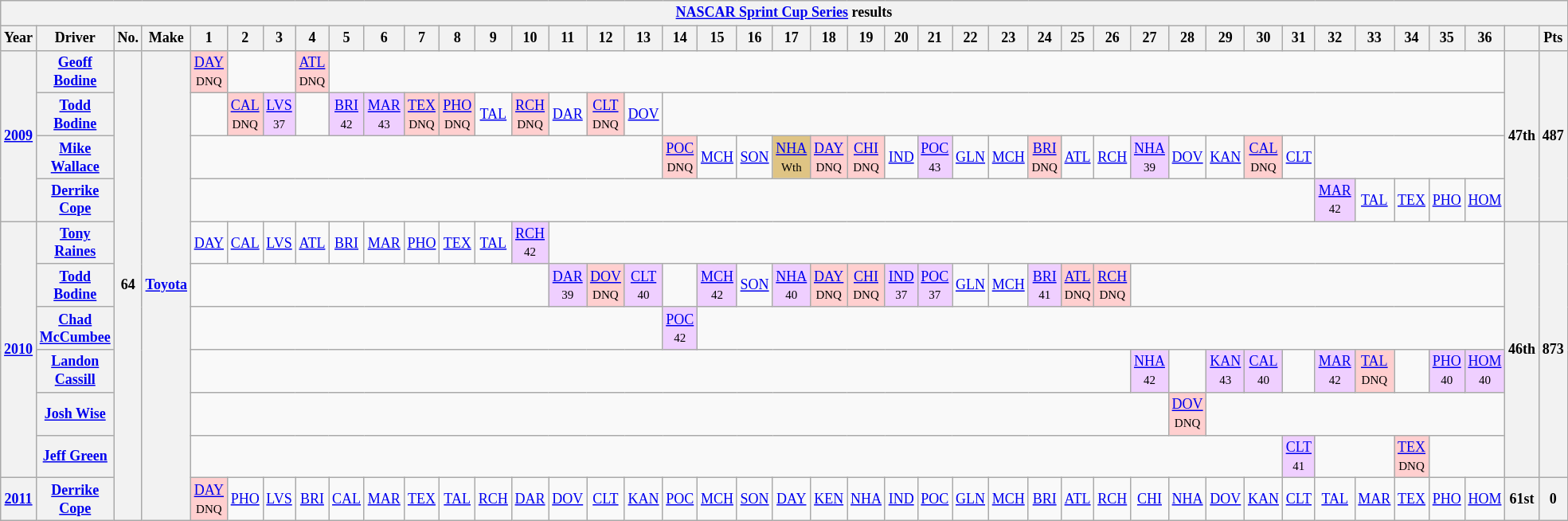<table class="wikitable" style="text-align:center; font-size:75%">
<tr>
<th colspan=45><a href='#'>NASCAR Sprint Cup Series</a> results</th>
</tr>
<tr>
<th>Year</th>
<th>Driver</th>
<th>No.</th>
<th>Make</th>
<th>1</th>
<th>2</th>
<th>3</th>
<th>4</th>
<th>5</th>
<th>6</th>
<th>7</th>
<th>8</th>
<th>9</th>
<th>10</th>
<th>11</th>
<th>12</th>
<th>13</th>
<th>14</th>
<th>15</th>
<th>16</th>
<th>17</th>
<th>18</th>
<th>19</th>
<th>20</th>
<th>21</th>
<th>22</th>
<th>23</th>
<th>24</th>
<th>25</th>
<th>26</th>
<th>27</th>
<th>28</th>
<th>29</th>
<th>30</th>
<th>31</th>
<th>32</th>
<th>33</th>
<th>34</th>
<th>35</th>
<th>36</th>
<th></th>
<th>Pts</th>
</tr>
<tr>
<th rowspan=4><a href='#'>2009</a></th>
<th><a href='#'>Geoff Bodine</a></th>
<th rowspan=11>64</th>
<th rowspan=11><a href='#'>Toyota</a></th>
<td style="background:#FFCFCF;"><a href='#'>DAY</a><br><small>DNQ</small></td>
<td colspan=2></td>
<td style="background:#FFCFCF;"><a href='#'>ATL</a><br><small>DNQ</small></td>
<td colspan=32></td>
<th rowspan=4>47th</th>
<th rowspan=4>487</th>
</tr>
<tr>
<th><a href='#'>Todd Bodine</a></th>
<td colspan=1></td>
<td style="background:#FFCFCF;"><a href='#'>CAL</a><br><small>DNQ</small></td>
<td style="background:#EFCFFF;"><a href='#'>LVS</a><br><small>37</small></td>
<td colspan=1></td>
<td style="background:#EFCFFF;"><a href='#'>BRI</a><br><small>42</small></td>
<td style="background:#EFCFFF;"><a href='#'>MAR</a><br><small>43</small></td>
<td style="background:#FFCFCF;"><a href='#'>TEX</a><br><small>DNQ</small></td>
<td style="background:#FFCFCF;"><a href='#'>PHO</a><br><small>DNQ</small></td>
<td><a href='#'>TAL</a></td>
<td style="background:#FFCFCF;"><a href='#'>RCH</a><br><small>DNQ</small></td>
<td><a href='#'>DAR</a></td>
<td style="background:#FFCFCF;"><a href='#'>CLT</a><br><small>DNQ</small></td>
<td><a href='#'>DOV</a></td>
<td colspan=23></td>
</tr>
<tr>
<th><a href='#'>Mike Wallace</a></th>
<td colspan=13></td>
<td style="background:#FFCFCF;"><a href='#'>POC</a><br><small>DNQ</small></td>
<td><a href='#'>MCH</a></td>
<td><a href='#'>SON</a></td>
<td style="background:#DFC484;"><a href='#'>NHA</a><br><small>Wth</small></td>
<td style="background:#FFCFCF;"><a href='#'>DAY</a><br><small>DNQ</small></td>
<td style="background:#FFCFCF;"><a href='#'>CHI</a><br><small>DNQ</small></td>
<td><a href='#'>IND</a></td>
<td style="background:#EFCFFF;"><a href='#'>POC</a><br><small>43</small></td>
<td><a href='#'>GLN</a></td>
<td><a href='#'>MCH</a></td>
<td style="background:#FFCFCF;"><a href='#'>BRI</a><br><small>DNQ</small></td>
<td><a href='#'>ATL</a></td>
<td><a href='#'>RCH</a></td>
<td style="background:#EFCFFF;"><a href='#'>NHA</a><br><small>39</small></td>
<td><a href='#'>DOV</a></td>
<td><a href='#'>KAN</a></td>
<td style="background:#FFCFCF;"><a href='#'>CAL</a><br><small>DNQ</small></td>
<td><a href='#'>CLT</a></td>
<td colspan=5></td>
</tr>
<tr>
<th><a href='#'>Derrike Cope</a></th>
<td colspan=31></td>
<td style="background:#EFCFFF;"><a href='#'>MAR</a><br><small>42</small></td>
<td><a href='#'>TAL</a></td>
<td><a href='#'>TEX</a></td>
<td><a href='#'>PHO</a></td>
<td><a href='#'>HOM</a></td>
</tr>
<tr>
<th rowspan=6><a href='#'>2010</a></th>
<th><a href='#'>Tony Raines</a></th>
<td><a href='#'>DAY</a></td>
<td><a href='#'>CAL</a></td>
<td><a href='#'>LVS</a></td>
<td><a href='#'>ATL</a></td>
<td><a href='#'>BRI</a></td>
<td><a href='#'>MAR</a></td>
<td><a href='#'>PHO</a></td>
<td><a href='#'>TEX</a></td>
<td><a href='#'>TAL</a></td>
<td style="background:#EFCFFF;"><a href='#'>RCH</a><br><small>42</small></td>
<td colspan=26></td>
<th rowspan=6>46th</th>
<th rowspan=6>873</th>
</tr>
<tr>
<th><a href='#'>Todd Bodine</a></th>
<td colspan=10></td>
<td style="background:#EFCFFF;"><a href='#'>DAR</a><br><small>39</small></td>
<td style="background:#FFCFCF;"><a href='#'>DOV</a><br><small>DNQ</small></td>
<td style="background:#EFCFFF;"><a href='#'>CLT</a><br><small>40</small></td>
<td colspan=1></td>
<td style="background:#EFCFFF;"><a href='#'>MCH</a><br><small>42</small></td>
<td><a href='#'>SON</a></td>
<td style="background:#EFCFFF;"><a href='#'>NHA</a><br><small>40</small></td>
<td style="background:#FFCFCF;"><a href='#'>DAY</a><br><small>DNQ</small></td>
<td style="background:#FFCFCF;"><a href='#'>CHI</a><br><small>DNQ</small></td>
<td style="background:#EFCFFF;"><a href='#'>IND</a><br><small>37</small></td>
<td style="background:#EFCFFF;"><a href='#'>POC</a><br><small>37</small></td>
<td><a href='#'>GLN</a></td>
<td><a href='#'>MCH</a></td>
<td style="background:#EFCFFF;"><a href='#'>BRI</a><br><small>41</small></td>
<td style="background:#FFCFCF;"><a href='#'>ATL</a><br><small>DNQ</small></td>
<td style="background:#FFCFCF;"><a href='#'>RCH</a><br><small>DNQ</small></td>
<td colspan=10></td>
</tr>
<tr>
<th><a href='#'>Chad McCumbee</a></th>
<td colspan=13></td>
<td style="background:#EFCFFF;"><a href='#'>POC</a><br><small>42</small></td>
<td colspan=22></td>
</tr>
<tr>
<th><a href='#'>Landon Cassill</a></th>
<td colspan=26></td>
<td style="background:#EFCFFF;"><a href='#'>NHA</a><br><small>42</small></td>
<td></td>
<td style="background:#EFCFFF;"><a href='#'>KAN</a><br><small>43</small></td>
<td style="background:#EFCFFF;"><a href='#'>CAL</a><br><small>40</small></td>
<td></td>
<td style="background:#EFCFFF;"><a href='#'>MAR</a><br><small>42</small></td>
<td style="background:#FFCFCF;"><a href='#'>TAL</a><br><small>DNQ</small></td>
<td></td>
<td style="background:#EFCFFF;"><a href='#'>PHO</a><br><small>40</small></td>
<td style="background:#EFCFFF;"><a href='#'>HOM</a><br><small>40</small></td>
</tr>
<tr>
<th><a href='#'>Josh Wise</a></th>
<td colspan=27></td>
<td style="background:#FFCFCF;"><a href='#'>DOV</a><br><small>DNQ</small></td>
<td colspan=8></td>
</tr>
<tr>
<th><a href='#'>Jeff Green</a></th>
<td colspan=30></td>
<td style="background:#EFCFFF;"><a href='#'>CLT</a><br><small>41</small></td>
<td colspan=2></td>
<td style="background:#FFCFCF;"><a href='#'>TEX</a><br><small>DNQ</small></td>
<td colspan=2></td>
</tr>
<tr>
<th><a href='#'>2011</a></th>
<th><a href='#'>Derrike Cope</a></th>
<td style="background:#FFCFCF;"><a href='#'>DAY</a><br><small>DNQ</small></td>
<td><a href='#'>PHO</a></td>
<td><a href='#'>LVS</a></td>
<td><a href='#'>BRI</a></td>
<td><a href='#'>CAL</a></td>
<td><a href='#'>MAR</a></td>
<td><a href='#'>TEX</a></td>
<td><a href='#'>TAL</a></td>
<td><a href='#'>RCH</a></td>
<td><a href='#'>DAR</a></td>
<td><a href='#'>DOV</a></td>
<td><a href='#'>CLT</a></td>
<td><a href='#'>KAN</a></td>
<td><a href='#'>POC</a></td>
<td><a href='#'>MCH</a></td>
<td><a href='#'>SON</a></td>
<td><a href='#'>DAY</a></td>
<td><a href='#'>KEN</a></td>
<td><a href='#'>NHA</a></td>
<td><a href='#'>IND</a></td>
<td><a href='#'>POC</a></td>
<td><a href='#'>GLN</a></td>
<td><a href='#'>MCH</a></td>
<td><a href='#'>BRI</a></td>
<td><a href='#'>ATL</a></td>
<td><a href='#'>RCH</a></td>
<td><a href='#'>CHI</a></td>
<td><a href='#'>NHA</a></td>
<td><a href='#'>DOV</a></td>
<td><a href='#'>KAN</a></td>
<td><a href='#'>CLT</a></td>
<td><a href='#'>TAL</a></td>
<td><a href='#'>MAR</a></td>
<td><a href='#'>TEX</a></td>
<td><a href='#'>PHO</a></td>
<td><a href='#'>HOM</a></td>
<th>61st</th>
<th>0</th>
</tr>
</table>
